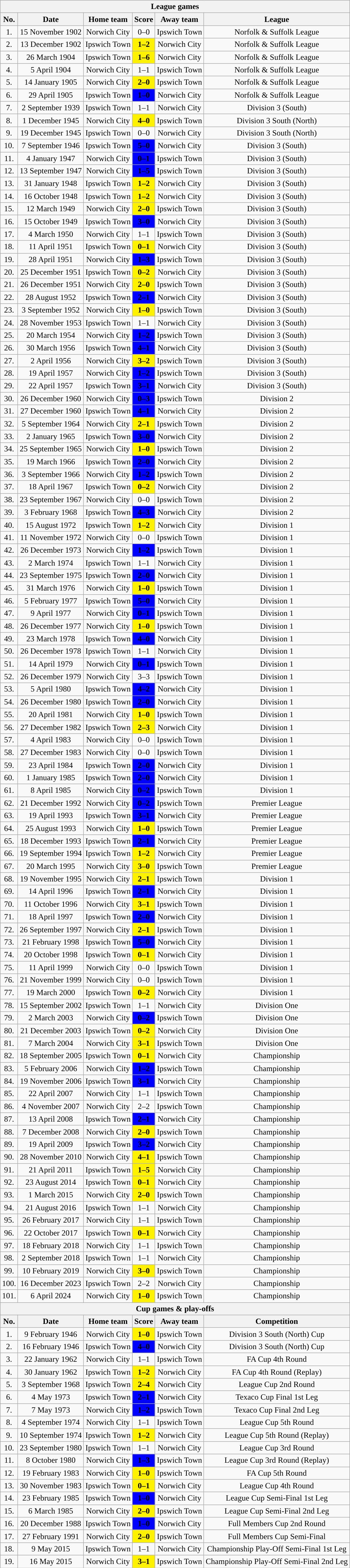<table class="wikitable" style="text-align: center">
<tr>
<th colspan=6>League games</th>
</tr>
<tr>
<th>No.</th>
<th>Date</th>
<th>Home team</th>
<th>Score</th>
<th>Away team</th>
<th>League</th>
</tr>
<tr>
<td>1.</td>
<td>15 November 1902</td>
<td>Norwich City</td>
<td>0–0</td>
<td>Ipswich Town</td>
<td>Norfolk & Suffolk League</td>
</tr>
<tr>
<td>2.</td>
<td>13 December 1902</td>
<td>Ipswich Town</td>
<td style="background:#fff200"><span><strong>1–2</strong></span></td>
<td>Norwich City</td>
<td>Norfolk & Suffolk League</td>
</tr>
<tr>
<td>3.</td>
<td>26 March 1904</td>
<td>Ipswich Town</td>
<td style="background:#fff200"><span><strong>1–6</strong></span></td>
<td>Norwich City</td>
<td>Norfolk & Suffolk League</td>
</tr>
<tr>
<td>4.</td>
<td>5 April 1904</td>
<td>Norwich City</td>
<td>1–1</td>
<td>Ipswich Town</td>
<td>Norfolk & Suffolk League</td>
</tr>
<tr>
<td>5.</td>
<td>14 January 1905</td>
<td>Norwich City</td>
<td style="background:#fff200"><span><strong>2–0</strong></span></td>
<td>Ipswich Town</td>
<td>Norfolk & Suffolk League</td>
</tr>
<tr>
<td>6.</td>
<td>29 April 1905</td>
<td>Ipswich Town</td>
<td style="background:blue"><span><strong>1–0</strong></span></td>
<td>Norwich City</td>
<td>Norfolk & Suffolk League</td>
</tr>
<tr>
<td>7.</td>
<td>2 September 1939</td>
<td>Ipswich Town</td>
<td>1–1</td>
<td>Norwich City</td>
<td>Division 3 (South)</td>
</tr>
<tr>
<td>8.</td>
<td>1 December 1945</td>
<td>Norwich City</td>
<td style="background:#fff200"><span><strong>4–0</strong></span></td>
<td>Ipswich Town</td>
<td>Division 3 South (North)</td>
</tr>
<tr>
<td>9.</td>
<td>19 December 1945</td>
<td>Ipswich Town</td>
<td>0–0</td>
<td>Norwich City</td>
<td>Division 3 South (North)</td>
</tr>
<tr>
<td>10.</td>
<td>7 September 1946</td>
<td>Ipswich Town</td>
<td style="background:blue"><span><strong>5–0</strong></span></td>
<td>Norwich City</td>
<td>Division 3 (South)</td>
</tr>
<tr>
<td>11.</td>
<td>4 January 1947</td>
<td>Norwich City</td>
<td style="background:blue"><span><strong>0–1</strong></span></td>
<td>Ipswich Town</td>
<td>Division 3 (South)</td>
</tr>
<tr>
<td>12.</td>
<td>13 September 1947</td>
<td>Norwich City</td>
<td style="background:blue"><span><strong>1–5</strong></span></td>
<td>Ipswich Town</td>
<td>Division 3 (South)</td>
</tr>
<tr>
<td>13.</td>
<td>31 January 1948</td>
<td>Ipswich Town</td>
<td style="background:#fff200"><span><strong>1–2</strong></span></td>
<td>Norwich City</td>
<td>Division 3 (South)</td>
</tr>
<tr>
<td>14.</td>
<td>16 October 1948</td>
<td>Ipswich Town</td>
<td style="background:#fff200"><span><strong>1–2</strong></span></td>
<td>Norwich City</td>
<td>Division 3 (South)</td>
</tr>
<tr>
<td>15.</td>
<td>12 March 1949</td>
<td>Norwich City</td>
<td style="background:#fff200"><span><strong>2–0</strong></span></td>
<td>Ipswich Town</td>
<td>Division 3 (South)</td>
</tr>
<tr>
<td>16.</td>
<td>15 October 1949</td>
<td>Ipswich Town</td>
<td style="background:blue"><span><strong>3–0</strong></span></td>
<td>Norwich City</td>
<td>Division 3 (South)</td>
</tr>
<tr>
<td>17.</td>
<td>4 March 1950</td>
<td>Norwich City</td>
<td>1–1</td>
<td>Ipswich Town</td>
<td>Division 3 (South)</td>
</tr>
<tr>
<td>18.</td>
<td>11 April 1951</td>
<td>Ipswich Town</td>
<td style="background:#fff200"><span><strong>0–1</strong></span></td>
<td>Norwich City</td>
<td>Division 3 (South)</td>
</tr>
<tr>
<td>19.</td>
<td>28 April 1951</td>
<td>Norwich City</td>
<td style="background:blue"><span><strong>1–3</strong></span></td>
<td>Ipswich Town</td>
<td>Division 3 (South)</td>
</tr>
<tr>
<td>20.</td>
<td>25 December 1951</td>
<td>Ipswich Town</td>
<td style="background:#fff200"><span><strong>0–2</strong></span></td>
<td>Norwich City</td>
<td>Division 3 (South)</td>
</tr>
<tr>
<td>21.</td>
<td>26 December 1951</td>
<td>Norwich City</td>
<td style="background:#fff200"><span><strong>2–0</strong></span></td>
<td>Ipswich Town</td>
<td>Division 3 (South)</td>
</tr>
<tr>
<td>22.</td>
<td>28 August 1952</td>
<td>Ipswich Town</td>
<td style="background:blue"><span><strong>2–1</strong></span></td>
<td>Norwich City</td>
<td>Division 3 (South)</td>
</tr>
<tr>
<td>23.</td>
<td>3 September 1952</td>
<td>Norwich City</td>
<td style="background:#fff200"><span><strong>1–0</strong></span></td>
<td>Ipswich Town</td>
<td>Division 3 (South)</td>
</tr>
<tr>
<td>24.</td>
<td>28 November 1953</td>
<td>Ipswich Town</td>
<td>1–1</td>
<td>Norwich City</td>
<td>Division 3 (South)</td>
</tr>
<tr>
<td>25.</td>
<td>20 March 1954</td>
<td>Norwich City</td>
<td style="background:blue"><span><strong>1–2</strong></span></td>
<td>Ipswich Town</td>
<td>Division 3 (South)</td>
</tr>
<tr>
<td>26.</td>
<td>30 March 1956</td>
<td>Ipswich Town</td>
<td style="background:blue"><span><strong>4–1</strong></span></td>
<td>Norwich City</td>
<td>Division 3 (South)</td>
</tr>
<tr>
<td>27.</td>
<td>2 April 1956</td>
<td>Norwich City</td>
<td style="background:#fff200"><span><strong>3–2</strong></span></td>
<td>Ipswich Town</td>
<td>Division 3 (South)</td>
</tr>
<tr>
<td>28.</td>
<td>19 April 1957</td>
<td>Norwich City</td>
<td style="background:blue"><span><strong>1–2</strong></span></td>
<td>Ipswich Town</td>
<td>Division 3 (South)</td>
</tr>
<tr>
<td>29.</td>
<td>22 April 1957</td>
<td>Ipswich Town</td>
<td style="background:blue"><span><strong>3–1</strong></span></td>
<td>Norwich City</td>
<td>Division 3 (South)</td>
</tr>
<tr>
<td>30.</td>
<td>26 December 1960</td>
<td>Norwich City</td>
<td style="background:blue"><span><strong>0–3</strong></span></td>
<td>Ipswich Town</td>
<td>Division 2</td>
</tr>
<tr>
<td>31.</td>
<td>27 December 1960</td>
<td>Ipswich Town</td>
<td style="background:blue"><span><strong>4–1</strong></span></td>
<td>Norwich City</td>
<td>Division 2</td>
</tr>
<tr>
<td>32.</td>
<td>5 September 1964</td>
<td>Norwich City</td>
<td style="background:#fff200"><span><strong>2–1</strong></span></td>
<td>Ipswich Town</td>
<td>Division 2</td>
</tr>
<tr>
<td>33.</td>
<td>2 January 1965</td>
<td>Ipswich Town</td>
<td style="background:blue"><span><strong>3–0</strong></span></td>
<td>Norwich City</td>
<td>Division 2</td>
</tr>
<tr>
<td>34.</td>
<td>25 September 1965</td>
<td>Norwich City</td>
<td style="background:#fff200"><span><strong>1–0</strong></span></td>
<td>Ipswich Town</td>
<td>Division 2</td>
</tr>
<tr>
<td>35.</td>
<td>19 March 1966</td>
<td>Ipswich Town</td>
<td style="background:blue"><span><strong>2–0</strong></span></td>
<td>Norwich City</td>
<td>Division 2</td>
</tr>
<tr>
<td>36.</td>
<td>3 September 1966</td>
<td>Norwich City</td>
<td style="background:blue"><span><strong>1–2</strong></span></td>
<td>Ipswich Town</td>
<td>Division 2</td>
</tr>
<tr>
<td>37.</td>
<td>18 April 1967</td>
<td>Ipswich Town</td>
<td style="background:#fff200"><span><strong>0–2</strong></span></td>
<td>Norwich City</td>
<td>Division 2</td>
</tr>
<tr>
<td>38.</td>
<td>23 September 1967</td>
<td>Norwich City</td>
<td>0–0</td>
<td>Ipswich Town</td>
<td>Division 2</td>
</tr>
<tr>
<td>39.</td>
<td>3 February 1968</td>
<td>Ipswich Town</td>
<td style="background:blue"><span><strong>4–3</strong></span></td>
<td>Norwich City</td>
<td>Division 2</td>
</tr>
<tr>
<td>40.</td>
<td>15 August 1972</td>
<td>Ipswich Town</td>
<td style="background:#fff200"><span><strong>1–2</strong></span></td>
<td>Norwich City</td>
<td>Division 1</td>
</tr>
<tr>
<td>41.</td>
<td>11 November 1972</td>
<td>Norwich City</td>
<td>0–0</td>
<td>Ipswich Town</td>
<td>Division 1</td>
</tr>
<tr>
<td>42.</td>
<td>26 December 1973</td>
<td>Norwich City</td>
<td style="background:blue"><span><strong>1–2</strong></span></td>
<td>Ipswich Town</td>
<td>Division 1</td>
</tr>
<tr>
<td>43.</td>
<td>2 March 1974</td>
<td>Ipswich Town</td>
<td>1–1</td>
<td>Norwich City</td>
<td>Division 1</td>
</tr>
<tr>
<td>44.</td>
<td>23 September 1975</td>
<td>Ipswich Town</td>
<td style="background:blue"><span><strong>2–0</strong></span></td>
<td>Norwich City</td>
<td>Division 1</td>
</tr>
<tr>
<td>45.</td>
<td>31 March 1976</td>
<td>Norwich City</td>
<td style="background:#fff200"><span><strong>1–0</strong></span></td>
<td>Ipswich Town</td>
<td>Division 1</td>
</tr>
<tr>
<td>46.</td>
<td>5 February 1977</td>
<td>Ipswich Town</td>
<td style="background:blue"><span><strong>5–0</strong></span></td>
<td>Norwich City</td>
<td>Division 1</td>
</tr>
<tr>
<td>47.</td>
<td>9 April 1977</td>
<td>Norwich City</td>
<td style="background:blue"><span><strong>0–1</strong></span></td>
<td>Ipswich Town</td>
<td>Division 1</td>
</tr>
<tr>
<td>48.</td>
<td>26 December 1977</td>
<td>Norwich City</td>
<td style="background:#fff200"><span><strong>1–0</strong></span></td>
<td>Ipswich Town</td>
<td>Division 1</td>
</tr>
<tr>
<td>49.</td>
<td>23 March 1978</td>
<td>Ipswich Town</td>
<td style="background:blue"><span><strong>4–0</strong></span></td>
<td>Norwich City</td>
<td>Division 1</td>
</tr>
<tr>
<td>50.</td>
<td>26 December 1978</td>
<td>Ipswich Town</td>
<td>1–1</td>
<td>Norwich City</td>
<td>Division 1</td>
</tr>
<tr>
<td>51.</td>
<td>14 April 1979</td>
<td>Norwich City</td>
<td style="background:blue"><span><strong>0–1</strong></span></td>
<td>Ipswich Town</td>
<td>Division 1</td>
</tr>
<tr>
<td>52.</td>
<td>26 December 1979</td>
<td>Norwich City</td>
<td>3–3</td>
<td>Ipswich Town</td>
<td>Division 1</td>
</tr>
<tr>
<td>53.</td>
<td>5 April 1980</td>
<td>Ipswich Town</td>
<td style="background:blue"><span><strong>4–2</strong></span></td>
<td>Norwich City</td>
<td>Division 1</td>
</tr>
<tr>
<td>54.</td>
<td>26 December 1980</td>
<td>Ipswich Town</td>
<td style="background:blue"><span><strong>2–0</strong></span></td>
<td>Norwich City</td>
<td>Division 1</td>
</tr>
<tr>
<td>55.</td>
<td>20 April 1981</td>
<td>Norwich City</td>
<td style="background:#fff200"><span><strong>1–0</strong></span></td>
<td>Ipswich Town</td>
<td>Division 1</td>
</tr>
<tr>
<td>56.</td>
<td>27 December 1982</td>
<td>Ipswich Town</td>
<td style="background:#fff200"><span><strong>2–3</strong></span></td>
<td>Norwich City</td>
<td>Division 1</td>
</tr>
<tr>
<td>57.</td>
<td>4 April 1983</td>
<td>Norwich City</td>
<td>0–0</td>
<td>Ipswich Town</td>
<td>Division 1</td>
</tr>
<tr>
<td>58.</td>
<td>27 December 1983</td>
<td>Norwich City</td>
<td>0–0</td>
<td>Ipswich Town</td>
<td>Division 1</td>
</tr>
<tr>
<td>59.</td>
<td>23 April 1984</td>
<td>Ipswich Town</td>
<td style="background:blue"><span><strong>2–0</strong></span></td>
<td>Norwich City</td>
<td>Division 1</td>
</tr>
<tr>
<td>60.</td>
<td>1 January 1985</td>
<td>Ipswich Town</td>
<td style="background:blue"><span><strong>2–0</strong></span></td>
<td>Norwich City</td>
<td>Division 1</td>
</tr>
<tr>
<td>61.</td>
<td>8 April 1985</td>
<td>Norwich City</td>
<td style="background:blue"><span><strong>0–2</strong></span></td>
<td>Ipswich Town</td>
<td>Division 1</td>
</tr>
<tr>
<td>62.</td>
<td>21 December 1992</td>
<td>Norwich City</td>
<td style="background:blue"><span><strong>0–2</strong></span></td>
<td>Ipswich Town</td>
<td>Premier League</td>
</tr>
<tr>
<td>63.</td>
<td>19 April 1993</td>
<td>Ipswich Town</td>
<td style="background:blue"><span><strong>3–1</strong></span></td>
<td>Norwich City</td>
<td>Premier League</td>
</tr>
<tr>
<td>64.</td>
<td>25 August 1993</td>
<td>Norwich City</td>
<td style="background:#fff200"><span><strong>1–0</strong></span></td>
<td>Ipswich Town</td>
<td>Premier League</td>
</tr>
<tr>
<td>65.</td>
<td>18 December 1993</td>
<td>Ipswich Town</td>
<td style="background:blue"><span><strong>2–1</strong></span></td>
<td>Norwich City</td>
<td>Premier League</td>
</tr>
<tr>
<td>66.</td>
<td>19 September 1994</td>
<td>Ipswich Town</td>
<td style="background:#fff200"><span><strong>1–2</strong></span></td>
<td>Norwich City</td>
<td>Premier League</td>
</tr>
<tr>
<td>67.</td>
<td>20 March 1995</td>
<td>Norwich City</td>
<td style="background:#fff200"><span><strong>3–0</strong></span></td>
<td>Ipswich Town</td>
<td>Premier League</td>
</tr>
<tr>
<td>68.</td>
<td>19 November 1995</td>
<td>Norwich City</td>
<td style="background:#fff200"><span><strong>2–1</strong></span></td>
<td>Ipswich Town</td>
<td>Division 1</td>
</tr>
<tr>
<td>69.</td>
<td>14 April 1996</td>
<td>Ipswich Town</td>
<td style="background:blue"><span><strong>2–1</strong></span></td>
<td>Norwich City</td>
<td>Division 1</td>
</tr>
<tr>
<td>70.</td>
<td>11 October 1996</td>
<td>Norwich City</td>
<td style="background:#fff200"><span><strong>3–1</strong></span></td>
<td>Ipswich Town</td>
<td>Division 1</td>
</tr>
<tr>
<td>71.</td>
<td>18 April 1997</td>
<td>Ipswich Town</td>
<td style="background:blue"><span><strong>2–0</strong></span></td>
<td>Norwich City</td>
<td>Division 1</td>
</tr>
<tr>
<td>72.</td>
<td>26 September 1997</td>
<td>Norwich City</td>
<td style="background:#fff200"><span><strong>2–1</strong></span></td>
<td>Ipswich Town</td>
<td>Division 1</td>
</tr>
<tr>
<td>73.</td>
<td>21 February 1998</td>
<td>Ipswich Town</td>
<td style="background:blue"><span><strong>5–0</strong></span></td>
<td>Norwich City</td>
<td>Division 1</td>
</tr>
<tr>
<td>74.</td>
<td>20 October 1998</td>
<td>Ipswich Town</td>
<td style="background:#fff200"><span><strong>0–1</strong></span></td>
<td>Norwich City</td>
<td>Division 1</td>
</tr>
<tr>
<td>75.</td>
<td>11 April 1999</td>
<td>Norwich City</td>
<td>0–0</td>
<td>Ipswich Town</td>
<td>Division 1</td>
</tr>
<tr>
<td>76.</td>
<td>21 November 1999</td>
<td>Norwich City</td>
<td>0–0</td>
<td>Ipswich Town</td>
<td>Division 1</td>
</tr>
<tr>
<td>77.</td>
<td>19 March 2000</td>
<td>Ipswich Town</td>
<td style="background:#fff200"><span><strong>0–2</strong></span></td>
<td>Norwich City</td>
<td>Division 1</td>
</tr>
<tr>
<td>78.</td>
<td>15 September 2002</td>
<td>Ipswich Town</td>
<td>1–1</td>
<td>Norwich City</td>
<td>Division One</td>
</tr>
<tr>
<td>79.</td>
<td>2 March 2003</td>
<td>Norwich City</td>
<td style="background:blue"><span><strong>0–2</strong></span></td>
<td>Ipswich Town</td>
<td>Division One</td>
</tr>
<tr>
<td>80.</td>
<td>21 December 2003</td>
<td>Ipswich Town</td>
<td style="background:#fff200"><span><strong>0–2</strong></span></td>
<td>Norwich City</td>
<td>Division One</td>
</tr>
<tr>
<td>81.</td>
<td>7 March 2004</td>
<td>Norwich City</td>
<td style="background:#fff200"><span><strong>3–1</strong></span></td>
<td>Ipswich Town</td>
<td>Division One</td>
</tr>
<tr>
<td>82.</td>
<td>18 September 2005</td>
<td>Ipswich Town</td>
<td style="background:#fff200"><span><strong>0–1</strong></span></td>
<td>Norwich City</td>
<td>Championship</td>
</tr>
<tr>
<td>83.</td>
<td>5 February 2006</td>
<td>Norwich City</td>
<td style="background:blue"><span><strong>1–2</strong></span></td>
<td>Ipswich Town</td>
<td>Championship</td>
</tr>
<tr>
<td>84.</td>
<td>19 November 2006</td>
<td>Ipswich Town</td>
<td style="background:blue"><span><strong>3–1</strong></span></td>
<td>Norwich City</td>
<td>Championship</td>
</tr>
<tr>
<td>85.</td>
<td>22 April 2007</td>
<td>Norwich City</td>
<td>1–1</td>
<td>Ipswich Town</td>
<td>Championship</td>
</tr>
<tr>
<td>86.</td>
<td>4 November 2007</td>
<td>Norwich City</td>
<td>2–2</td>
<td>Ipswich Town</td>
<td>Championship</td>
</tr>
<tr>
<td>87.</td>
<td>13 April 2008</td>
<td>Ipswich Town</td>
<td style="background:blue"><span><strong>2–1</strong></span></td>
<td>Norwich City</td>
<td>Championship</td>
</tr>
<tr>
<td>88.</td>
<td>7 December 2008</td>
<td>Norwich City</td>
<td style="background:#fff200"><span><strong>2–0</strong></span></td>
<td>Ipswich Town</td>
<td>Championship</td>
</tr>
<tr>
<td>89.</td>
<td>19 April 2009</td>
<td>Ipswich Town</td>
<td style="background:blue"><span><strong>3–2</strong></span></td>
<td>Norwich City</td>
<td>Championship</td>
</tr>
<tr>
<td>90.</td>
<td>28 November 2010</td>
<td>Norwich City</td>
<td style="background:#fff200"><span><strong>4–1</strong></span></td>
<td>Ipswich Town</td>
<td>Championship</td>
</tr>
<tr>
<td>91.</td>
<td>21 April 2011</td>
<td>Ipswich Town</td>
<td style="background:#fff200"><span><strong>1–5</strong></span></td>
<td>Norwich City</td>
<td>Championship</td>
</tr>
<tr>
<td>92.</td>
<td>23 August 2014</td>
<td>Ipswich Town</td>
<td style="background:#fff200"><span><strong>0–1</strong></span></td>
<td>Norwich City</td>
<td>Championship</td>
</tr>
<tr>
<td>93.</td>
<td>1 March 2015</td>
<td>Norwich City</td>
<td style="background:#fff200"><span><strong>2–0</strong></span></td>
<td>Ipswich Town</td>
<td>Championship</td>
</tr>
<tr>
<td>94.</td>
<td>21 August 2016</td>
<td>Ipswich Town</td>
<td>1–1</td>
<td>Norwich City</td>
<td>Championship</td>
</tr>
<tr>
<td>95.</td>
<td>26 February 2017</td>
<td>Norwich City</td>
<td>1–1</td>
<td>Ipswich Town</td>
<td>Championship</td>
</tr>
<tr>
<td>96.</td>
<td>22 October 2017</td>
<td>Ipswich Town</td>
<td style="background:#fff200"><span><strong>0–1</strong></span></td>
<td>Norwich City</td>
<td>Championship</td>
</tr>
<tr>
<td>97.</td>
<td>18 February 2018</td>
<td>Norwich City</td>
<td>1–1</td>
<td>Ipswich Town</td>
<td>Championship</td>
</tr>
<tr>
<td>98.</td>
<td>2 September 2018</td>
<td>Ipswich Town</td>
<td>1–1</td>
<td>Norwich City</td>
<td>Championship</td>
</tr>
<tr>
<td>99.</td>
<td>10 February 2019</td>
<td>Norwich City</td>
<td style="background:#fff200"><span><strong>3–0</strong></span></td>
<td>Ipswich Town</td>
<td>Championship</td>
</tr>
<tr>
<td>100.</td>
<td>16 December 2023</td>
<td>Ipswich Town</td>
<td>2–2</td>
<td>Norwich City</td>
<td>Championship</td>
</tr>
<tr>
<td>101.</td>
<td>6 April 2024</td>
<td>Norwich City</td>
<td style="background:#fff200"><span><strong>1–0</strong></span></td>
<td>Ipswich Town</td>
<td>Championship</td>
</tr>
<tr>
<th colspan=6>Cup games & play-offs</th>
</tr>
<tr>
<th>No.</th>
<th>Date</th>
<th>Home team</th>
<th>Score</th>
<th>Away team</th>
<th>Competition</th>
</tr>
<tr>
<td>1.</td>
<td>9 February 1946</td>
<td>Norwich City</td>
<td style="background:#fff200"><span><strong>1–0</strong></span></td>
<td>Ipswich Town</td>
<td>Division 3 South (North) Cup</td>
</tr>
<tr>
<td>2.</td>
<td>16 February 1946</td>
<td>Ipswich Town</td>
<td style="background:blue"><span><strong>4–0</strong></span></td>
<td>Norwich City</td>
<td>Division 3 South (North) Cup</td>
</tr>
<tr>
<td>3.</td>
<td>22 January 1962</td>
<td>Norwich City</td>
<td>1–1</td>
<td>Ipswich Town</td>
<td>FA Cup 4th Round</td>
</tr>
<tr>
<td>4.</td>
<td>30 January 1962</td>
<td>Ipswich Town</td>
<td style="background:#fff200"><span><strong>1–2</strong></span></td>
<td>Norwich City</td>
<td>FA Cup 4th Round (Replay)</td>
</tr>
<tr>
<td>5.</td>
<td>3 September 1968</td>
<td>Ipswich Town</td>
<td style="background:#fff200"><span><strong>2–4</strong></span></td>
<td>Norwich City</td>
<td>League Cup 2nd Round</td>
</tr>
<tr>
<td>6.</td>
<td>4 May 1973</td>
<td>Ipswich Town</td>
<td style="background:blue"><span><strong>2–1</strong></span></td>
<td>Norwich City</td>
<td>Texaco Cup Final 1st Leg</td>
</tr>
<tr>
<td>7.</td>
<td>7 May 1973</td>
<td>Norwich City</td>
<td style="background:blue"><span><strong>1–2</strong></span></td>
<td>Ipswich Town</td>
<td>Texaco Cup Final 2nd Leg</td>
</tr>
<tr>
<td>8.</td>
<td>4 September 1974</td>
<td>Norwich City</td>
<td>1–1</td>
<td>Ipswich Town</td>
<td>League Cup 5th Round</td>
</tr>
<tr>
<td>9.</td>
<td>10 September 1974</td>
<td>Ipswich Town</td>
<td style="background:#fff200"><span><strong>1–2</strong></span></td>
<td>Norwich City</td>
<td>League Cup 5th Round (Replay)</td>
</tr>
<tr>
<td>10.</td>
<td>23 September 1980</td>
<td>Ipswich Town</td>
<td>1–1</td>
<td>Norwich City</td>
<td>League Cup 3rd Round</td>
</tr>
<tr>
<td>11.</td>
<td>8 October 1980</td>
<td>Norwich City</td>
<td style="background:blue"><span><strong>1–3</strong></span></td>
<td>Ipswich Town</td>
<td>League Cup 3rd Round (Replay)</td>
</tr>
<tr>
<td>12.</td>
<td>19 February 1983</td>
<td>Norwich City</td>
<td style="background:#fff200"><span><strong>1–0</strong></span></td>
<td>Ipswich Town</td>
<td>FA Cup 5th Round</td>
</tr>
<tr>
<td>13.</td>
<td>30 November 1983</td>
<td>Ipswich Town</td>
<td style="background:#fff200"><span><strong>0–1</strong></span></td>
<td>Norwich City</td>
<td>League Cup 4th Round</td>
</tr>
<tr>
<td>14.</td>
<td>23 February 1985</td>
<td>Ipswich Town</td>
<td style="background:blue"><span><strong>1–0</strong></span></td>
<td>Norwich City</td>
<td>League Cup Semi-Final 1st Leg</td>
</tr>
<tr>
<td>15.</td>
<td>6 March 1985</td>
<td>Norwich City</td>
<td style="background:#fff200"><span><strong>2–0</strong></span></td>
<td>Ipswich Town</td>
<td>League Cup Semi-Final 2nd Leg</td>
</tr>
<tr>
<td>16.</td>
<td>20 December 1988</td>
<td>Ipswich Town</td>
<td style="background:blue"><span><strong>1–0</strong></span></td>
<td>Norwich City</td>
<td>Full Members Cup 2nd Round</td>
</tr>
<tr>
<td>17.</td>
<td>27 February 1991</td>
<td>Norwich City</td>
<td style="background:#fff200"><span><strong>2–0</strong></span></td>
<td>Ipswich Town</td>
<td>Full Members Cup Semi-Final</td>
</tr>
<tr>
<td>18.</td>
<td>9 May 2015</td>
<td>Ipswich Town</td>
<td>1–1</td>
<td>Norwich City</td>
<td>Championship Play-Off Semi-Final 1st Leg</td>
</tr>
<tr>
<td>19.</td>
<td>16 May 2015</td>
<td>Norwich City</td>
<td style="background:#fff200"><span><strong>3–1</strong></span></td>
<td>Ipswich Town</td>
<td>Championship Play-Off Semi-Final 2nd Leg</td>
</tr>
</table>
